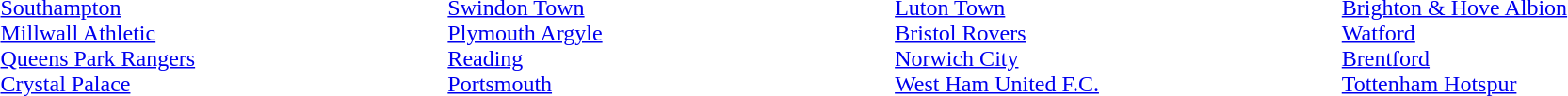<table width="100%">
<tr>
<td valign="top" width="25%"><br><table cellspacing="0" cellpadding="0">
<tr>
<td><a href='#'>Southampton</a></td>
</tr>
<tr>
<td><a href='#'>Millwall Athletic</a></td>
</tr>
<tr>
<td><a href='#'>Queens Park Rangers</a></td>
</tr>
<tr>
<td><a href='#'>Crystal Palace</a></td>
</tr>
<tr>
</tr>
</table>
</td>
<td></td>
<td valign="top" width="25%"><br><table cellspacing="0" cellpadding="0">
<tr>
<td><a href='#'>Swindon Town</a></td>
</tr>
<tr>
<td><a href='#'>Plymouth Argyle</a></td>
</tr>
<tr>
<td><a href='#'>Reading</a></td>
</tr>
<tr>
<td><a href='#'>Portsmouth</a></td>
</tr>
<tr>
</tr>
</table>
</td>
<td></td>
<td valign="top" width="25%"><br><table cellspacing="0" cellpadding="0">
<tr>
<td><a href='#'>Luton Town</a></td>
</tr>
<tr>
<td><a href='#'>Bristol Rovers</a></td>
</tr>
<tr>
<td><a href='#'>Norwich City</a></td>
</tr>
<tr>
<td><a href='#'>West Ham United F.C.</a></td>
</tr>
<tr>
</tr>
</table>
</td>
<td></td>
<td valign="top" width="25%"><br><table cellspacing="0" cellpadding="0">
<tr>
<td><a href='#'>Brighton & Hove Albion</a></td>
</tr>
<tr>
<td><a href='#'>Watford</a></td>
</tr>
<tr>
<td><a href='#'>Brentford</a></td>
</tr>
<tr>
<td><a href='#'>Tottenham Hotspur</a></td>
</tr>
<tr>
</tr>
</table>
</td>
</tr>
</table>
